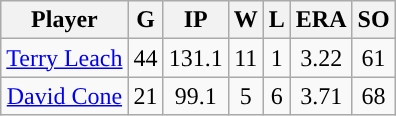<table class="wikitable sortable">
<tr>
<th>Player</th>
<th>G</th>
<th>IP</th>
<th>W</th>
<th>L</th>
<th>ERA</th>
<th>SO</th>
</tr>
<tr align="center">
<td><a href='#'>Terry Leach</a></td>
<td>44</td>
<td>131.1</td>
<td>11</td>
<td>1</td>
<td>3.22</td>
<td>61</td>
</tr>
<tr align="center">
<td><a href='#'>David Cone</a></td>
<td>21</td>
<td>99.1</td>
<td>5</td>
<td>6</td>
<td>3.71</td>
<td>68</td>
</tr>
</table>
